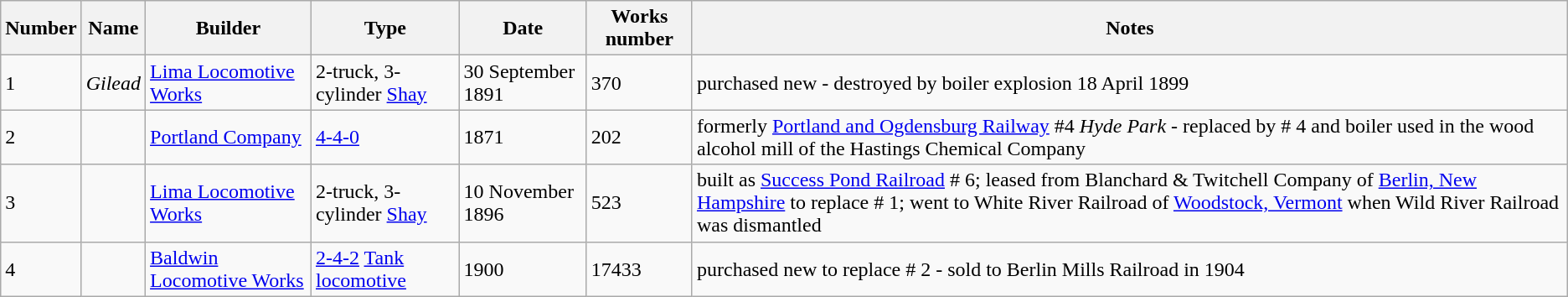<table class="wikitable">
<tr>
<th>Number</th>
<th>Name</th>
<th>Builder</th>
<th>Type</th>
<th>Date</th>
<th>Works number</th>
<th>Notes</th>
</tr>
<tr>
<td>1</td>
<td><em>Gilead</em></td>
<td><a href='#'>Lima Locomotive Works</a></td>
<td>2-truck, 3-cylinder <a href='#'>Shay</a></td>
<td>30 September 1891</td>
<td>370</td>
<td>purchased new - destroyed by boiler explosion 18 April 1899</td>
</tr>
<tr>
<td>2</td>
<td></td>
<td><a href='#'>Portland Company</a></td>
<td><a href='#'>4-4-0</a></td>
<td>1871</td>
<td>202</td>
<td>formerly <a href='#'>Portland and Ogdensburg Railway</a> #4 <em>Hyde Park</em> - replaced by # 4 and boiler used in the wood alcohol mill of the Hastings Chemical Company</td>
</tr>
<tr>
<td>3</td>
<td></td>
<td><a href='#'>Lima Locomotive Works</a></td>
<td>2-truck, 3-cylinder <a href='#'>Shay</a></td>
<td>10 November 1896</td>
<td>523</td>
<td>built as <a href='#'>Success Pond Railroad</a> # 6; leased from Blanchard & Twitchell Company of <a href='#'>Berlin, New Hampshire</a> to replace # 1; went to White River Railroad of <a href='#'>Woodstock, Vermont</a> when Wild River Railroad was dismantled</td>
</tr>
<tr>
<td>4</td>
<td></td>
<td><a href='#'>Baldwin Locomotive Works</a></td>
<td><a href='#'>2-4-2</a> <a href='#'>Tank locomotive</a></td>
<td>1900</td>
<td>17433</td>
<td>purchased new to replace # 2 - sold to Berlin Mills Railroad in 1904</td>
</tr>
</table>
